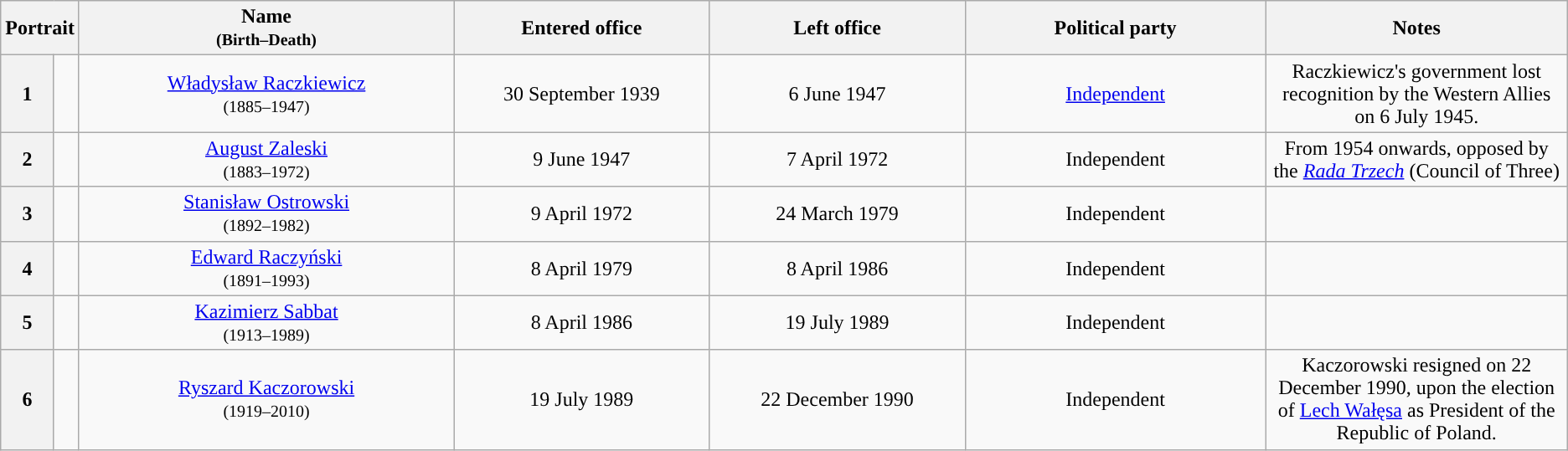<table class="wikitable" style="text-align:center">
<tr>
<th colspan=2>Portrait</th>
<th width=25%>Name<br><small>(Birth–Death)</small></th>
<th width=17%>Entered office</th>
<th width=17%>Left office</th>
<th width=20%>Political party</th>
<th width=20%>Notes</th>
</tr>
<tr>
<th style="background:">1</th>
<td></td>
<td><a href='#'>Władysław Raczkiewicz</a><br><small>(1885–1947)</small></td>
<td>30 September 1939</td>
<td>6 June 1947</td>
<td><a href='#'>Independent</a></td>
<td>Raczkiewicz's government lost recognition by the Western Allies on 6 July 1945.</td>
</tr>
<tr>
<th style="background:">2</th>
<td></td>
<td><a href='#'>August Zaleski</a><br><small>(1883–1972)</small></td>
<td>9 June 1947</td>
<td>7 April 1972</td>
<td>Independent</td>
<td>From 1954 onwards, opposed by the <em><a href='#'>Rada Trzech</a></em> (Council of Three)</td>
</tr>
<tr>
<th style="background:">3</th>
<td></td>
<td><a href='#'>Stanisław Ostrowski</a><br><small>(1892–1982)</small></td>
<td>9 April 1972</td>
<td>24 March 1979</td>
<td>Independent</td>
<td></td>
</tr>
<tr>
<th style="background:">4</th>
<td></td>
<td><a href='#'>Edward Raczyński</a><br><small>(1891–1993)</small></td>
<td>8 April 1979</td>
<td>8 April 1986</td>
<td>Independent</td>
<td></td>
</tr>
<tr>
<th style="background:">5</th>
<td></td>
<td><a href='#'>Kazimierz Sabbat</a><br><small>(1913–1989)</small></td>
<td>8 April 1986</td>
<td>19 July 1989</td>
<td>Independent</td>
<td></td>
</tr>
<tr>
<th style="background:">6</th>
<td></td>
<td><a href='#'>Ryszard Kaczorowski</a><br><small>(1919–2010)</small></td>
<td>19 July 1989</td>
<td>22 December 1990</td>
<td>Independent</td>
<td>Kaczorowski resigned on 22 December 1990, upon the election of <a href='#'>Lech Wałęsa</a> as President of the Republic of Poland.</td>
</tr>
</table>
